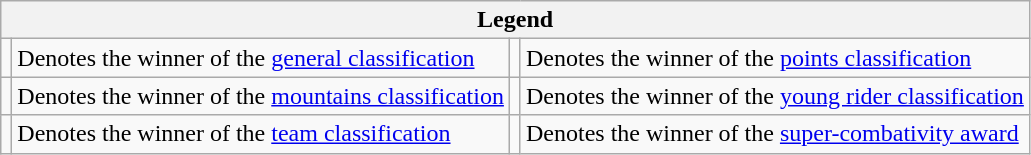<table class="wikitable">
<tr>
<th scope="col" colspan="4">Legend</th>
</tr>
<tr>
<td></td>
<td>Denotes the winner of the <a href='#'>general classification</a></td>
<td></td>
<td>Denotes the winner of the <a href='#'>points classification</a></td>
</tr>
<tr>
<td></td>
<td>Denotes the winner of the <a href='#'>mountains classification</a></td>
<td></td>
<td>Denotes the winner of the <a href='#'>young rider classification</a></td>
</tr>
<tr>
<td></td>
<td>Denotes the winner of the <a href='#'>team classification</a></td>
<td></td>
<td>Denotes the winner of the <a href='#'>super-combativity award</a></td>
</tr>
</table>
